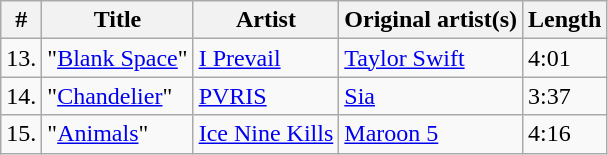<table class="wikitable" border="1">
<tr>
<th>#</th>
<th>Title</th>
<th>Artist</th>
<th>Original artist(s)</th>
<th>Length</th>
</tr>
<tr>
<td>13.</td>
<td>"<a href='#'>Blank Space</a>"</td>
<td><a href='#'>I Prevail</a></td>
<td><a href='#'>Taylor Swift</a></td>
<td>4:01</td>
</tr>
<tr>
<td>14.</td>
<td>"<a href='#'>Chandelier</a>"</td>
<td><a href='#'>PVRIS</a></td>
<td><a href='#'>Sia</a></td>
<td>3:37</td>
</tr>
<tr>
<td>15.</td>
<td>"<a href='#'>Animals</a>"</td>
<td><a href='#'>Ice Nine Kills</a></td>
<td><a href='#'>Maroon 5</a></td>
<td>4:16</td>
</tr>
</table>
